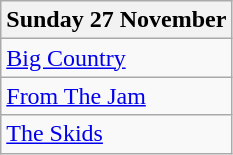<table class="wikitable">
<tr>
<th>Sunday 27 November</th>
</tr>
<tr>
<td><a href='#'>Big Country</a></td>
</tr>
<tr>
<td><a href='#'>From The Jam</a></td>
</tr>
<tr>
<td><a href='#'>The Skids</a></td>
</tr>
</table>
